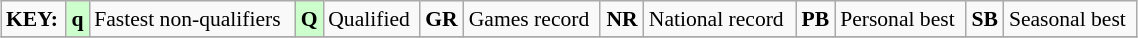<table class="wikitable" style="margin:0.5em auto; font-size:90%;position:relative;" width=60%>
<tr>
<td><strong>KEY:</strong></td>
<td bgcolor=ccffcc align=center><strong>q</strong></td>
<td>Fastest non-qualifiers</td>
<td bgcolor=ccffcc align=center><strong>Q</strong></td>
<td>Qualified</td>
<td align=center><strong>GR</strong></td>
<td>Games record</td>
<td align=center><strong>NR</strong></td>
<td>National record</td>
<td align=center><strong>PB</strong></td>
<td>Personal best</td>
<td align=center><strong>SB</strong></td>
<td>Seasonal best</td>
</tr>
<tr>
</tr>
</table>
